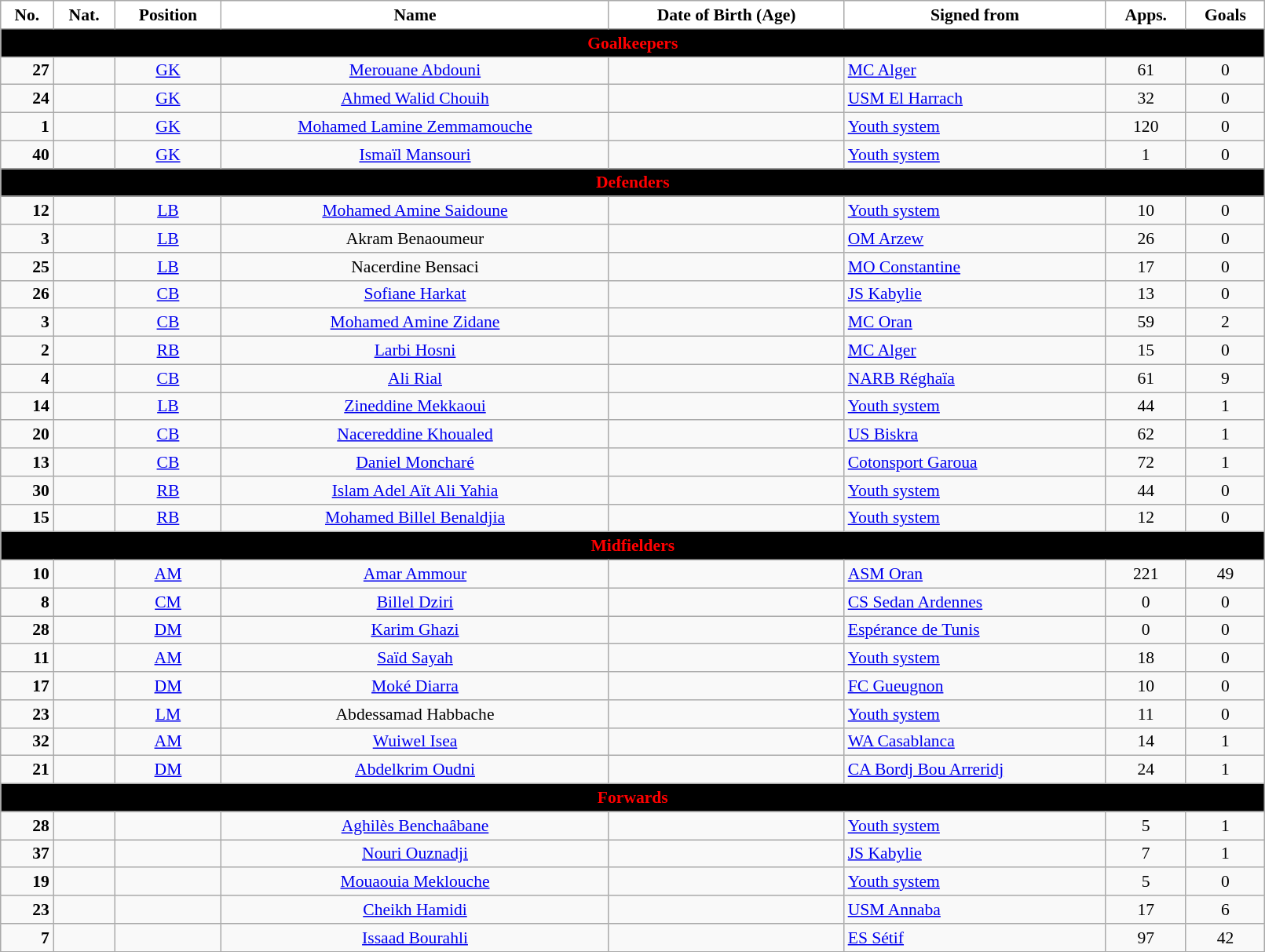<table class="wikitable" style="text-align:center; font-size:90%; width:85%">
<tr>
<th style="background:white; color:black; text-align:center;">No.</th>
<th style="background:white; color:black; text-align:center;">Nat.</th>
<th style="background:white; color:black; text-align:center;">Position</th>
<th style="background:white; color:black; text-align:center;">Name</th>
<th style="background:white; color:black; text-align:center;">Date of Birth (Age)</th>
<th style="background:white; color:black; text-align:center;">Signed from</th>
<th style="background:white; color:black; text-align:center;">Apps.</th>
<th style="background:white; color:black; text-align:center;">Goals</th>
</tr>
<tr>
<th colspan="10" style="background:#000000; color:red; text-align:center;">Goalkeepers</th>
</tr>
<tr>
<td style="text-align:right"><strong>27</strong></td>
<td></td>
<td><a href='#'>GK</a></td>
<td><a href='#'>Merouane Abdouni</a></td>
<td></td>
<td style="text-align:left"> <a href='#'>MC Alger</a></td>
<td>61</td>
<td>0</td>
</tr>
<tr>
<td style="text-align:right"><strong>24</strong></td>
<td></td>
<td><a href='#'>GK</a></td>
<td><a href='#'>Ahmed Walid Chouih</a></td>
<td></td>
<td style="text-align:left"> <a href='#'>USM El Harrach</a></td>
<td>32</td>
<td>0</td>
</tr>
<tr>
<td style="text-align:right"><strong>1</strong></td>
<td></td>
<td><a href='#'>GK</a></td>
<td><a href='#'>Mohamed Lamine Zemmamouche</a></td>
<td></td>
<td style="text-align:left"> <a href='#'>Youth system</a></td>
<td>120</td>
<td>0</td>
</tr>
<tr>
<td style="text-align:right"><strong>40</strong></td>
<td></td>
<td><a href='#'>GK</a></td>
<td><a href='#'>Ismaïl Mansouri</a></td>
<td></td>
<td style="text-align:left"> <a href='#'>Youth system</a></td>
<td>1</td>
<td>0</td>
</tr>
<tr>
<th colspan="10" style="background:#000000; color:red; text-align:center;">Defenders</th>
</tr>
<tr>
<td style="text-align:right"><strong>12</strong></td>
<td></td>
<td><a href='#'>LB</a></td>
<td><a href='#'>Mohamed Amine Saidoune</a></td>
<td></td>
<td style="text-align:left"> <a href='#'>Youth system</a></td>
<td>10</td>
<td>0</td>
</tr>
<tr>
<td style="text-align:right"><strong>3</strong></td>
<td></td>
<td><a href='#'>LB</a></td>
<td>Akram Benaoumeur</td>
<td></td>
<td style="text-align:left"> <a href='#'>OM Arzew</a></td>
<td>26</td>
<td>0</td>
</tr>
<tr>
<td style="text-align:right"><strong>25</strong></td>
<td></td>
<td><a href='#'>LB</a></td>
<td>Nacerdine Bensaci</td>
<td></td>
<td style="text-align:left"> <a href='#'>MO Constantine</a></td>
<td>17</td>
<td>0</td>
</tr>
<tr>
<td style="text-align:right"><strong>26</strong></td>
<td></td>
<td><a href='#'>CB</a></td>
<td><a href='#'>Sofiane Harkat</a></td>
<td></td>
<td style="text-align:left"> <a href='#'>JS Kabylie</a></td>
<td>13</td>
<td>0</td>
</tr>
<tr>
<td style="text-align:right"><strong>3</strong></td>
<td></td>
<td><a href='#'>CB</a></td>
<td><a href='#'>Mohamed Amine Zidane</a></td>
<td></td>
<td style="text-align:left"> <a href='#'>MC Oran</a></td>
<td>59</td>
<td>2</td>
</tr>
<tr>
<td style="text-align:right"><strong>2</strong></td>
<td></td>
<td><a href='#'>RB</a></td>
<td><a href='#'>Larbi Hosni</a></td>
<td></td>
<td style="text-align:left"> <a href='#'>MC Alger</a></td>
<td>15</td>
<td>0</td>
</tr>
<tr>
<td style="text-align:right"><strong>4</strong></td>
<td></td>
<td><a href='#'>CB</a></td>
<td><a href='#'>Ali Rial</a></td>
<td></td>
<td style="text-align:left"> <a href='#'>NARB Réghaïa</a></td>
<td>61</td>
<td>9</td>
</tr>
<tr>
<td style="text-align:right"><strong>14</strong></td>
<td></td>
<td><a href='#'>LB</a></td>
<td><a href='#'>Zineddine Mekkaoui</a></td>
<td></td>
<td style="text-align:left"> <a href='#'>Youth system</a></td>
<td>44</td>
<td>1</td>
</tr>
<tr>
<td style="text-align:right"><strong>20</strong></td>
<td></td>
<td><a href='#'>CB</a></td>
<td><a href='#'>Nacereddine Khoualed</a></td>
<td></td>
<td style="text-align:left"> <a href='#'>US Biskra</a></td>
<td>62</td>
<td>1</td>
</tr>
<tr>
<td style="text-align:right"><strong>13</strong></td>
<td></td>
<td><a href='#'>CB</a></td>
<td><a href='#'>Daniel Moncharé</a></td>
<td></td>
<td style="text-align:left"> <a href='#'>Cotonsport Garoua</a></td>
<td>72</td>
<td>1</td>
</tr>
<tr>
<td style="text-align:right"><strong>30</strong></td>
<td></td>
<td><a href='#'>RB</a></td>
<td><a href='#'>Islam Adel Aït Ali Yahia</a></td>
<td></td>
<td style="text-align:left"> <a href='#'>Youth system</a></td>
<td>44</td>
<td>0</td>
</tr>
<tr>
<td style="text-align:right"><strong>15</strong></td>
<td></td>
<td><a href='#'>RB</a></td>
<td><a href='#'>Mohamed Billel Benaldjia</a></td>
<td></td>
<td style="text-align:left"> <a href='#'>Youth system</a></td>
<td>12</td>
<td>0</td>
</tr>
<tr>
<th colspan="10" style="background:#000000; color:red; text-align:center;">Midfielders</th>
</tr>
<tr>
<td style="text-align:right"><strong>10</strong></td>
<td></td>
<td><a href='#'>AM</a></td>
<td><a href='#'>Amar Ammour</a></td>
<td></td>
<td style="text-align:left"> <a href='#'>ASM Oran</a></td>
<td>221</td>
<td>49</td>
</tr>
<tr>
<td style="text-align:right"><strong>8</strong></td>
<td></td>
<td><a href='#'>CM</a></td>
<td><a href='#'>Billel Dziri</a></td>
<td></td>
<td style="text-align:left"> <a href='#'>CS Sedan Ardennes</a></td>
<td>0</td>
<td>0</td>
</tr>
<tr>
<td style="text-align:right"><strong>28</strong></td>
<td></td>
<td><a href='#'>DM</a></td>
<td><a href='#'>Karim Ghazi</a></td>
<td></td>
<td style="text-align:left"> <a href='#'>Espérance de Tunis</a></td>
<td>0</td>
<td>0</td>
</tr>
<tr>
<td style="text-align:right"><strong>11</strong></td>
<td></td>
<td><a href='#'>AM</a></td>
<td><a href='#'>Saïd Sayah</a></td>
<td></td>
<td style="text-align:left"> <a href='#'>Youth system</a></td>
<td>18</td>
<td>0</td>
</tr>
<tr>
<td style="text-align:right"><strong>17</strong></td>
<td></td>
<td><a href='#'>DM</a></td>
<td><a href='#'>Moké Diarra</a></td>
<td></td>
<td style="text-align:left"> <a href='#'>FC Gueugnon</a></td>
<td>10</td>
<td>0</td>
</tr>
<tr>
<td style="text-align:right"><strong>23</strong></td>
<td></td>
<td><a href='#'>LM</a></td>
<td>Abdessamad Habbache</td>
<td></td>
<td style="text-align:left"> <a href='#'>Youth system</a></td>
<td>11</td>
<td>0</td>
</tr>
<tr>
<td style="text-align:right"><strong>32</strong></td>
<td></td>
<td><a href='#'>AM</a></td>
<td><a href='#'>Wuiwel Isea</a></td>
<td></td>
<td style="text-align:left"> <a href='#'>WA Casablanca</a></td>
<td>14</td>
<td>1</td>
</tr>
<tr>
<td style="text-align:right"><strong>21</strong></td>
<td></td>
<td><a href='#'>DM</a></td>
<td><a href='#'>Abdelkrim Oudni</a></td>
<td></td>
<td style="text-align:left"> <a href='#'>CA Bordj Bou Arreridj</a></td>
<td>24</td>
<td>1</td>
</tr>
<tr>
<th colspan="10" style="background:#000000; color:red; text-align:center;">Forwards</th>
</tr>
<tr>
<td style="text-align:right"><strong>28</strong></td>
<td></td>
<td></td>
<td><a href='#'>Aghilès Benchaâbane</a></td>
<td></td>
<td style="text-align:left"> <a href='#'>Youth system</a></td>
<td>5</td>
<td>1</td>
</tr>
<tr>
<td style="text-align:right"><strong>37</strong></td>
<td></td>
<td></td>
<td><a href='#'>Nouri Ouznadji</a></td>
<td></td>
<td style="text-align:left"> <a href='#'>JS Kabylie</a></td>
<td>7</td>
<td>1</td>
</tr>
<tr>
<td style="text-align:right"><strong>19</strong></td>
<td></td>
<td></td>
<td><a href='#'>Mouaouia Meklouche</a></td>
<td></td>
<td style="text-align:left"> <a href='#'>Youth system</a></td>
<td>5</td>
<td>0</td>
</tr>
<tr>
<td style="text-align:right"><strong>23</strong></td>
<td></td>
<td></td>
<td><a href='#'>Cheikh Hamidi</a></td>
<td></td>
<td style="text-align:left"> <a href='#'>USM Annaba</a></td>
<td>17</td>
<td>6</td>
</tr>
<tr>
<td style="text-align:right"><strong>7</strong></td>
<td></td>
<td></td>
<td><a href='#'>Issaad Bourahli</a></td>
<td></td>
<td style="text-align:left"> <a href='#'>ES Sétif</a></td>
<td>97</td>
<td>42</td>
</tr>
<tr>
</tr>
</table>
